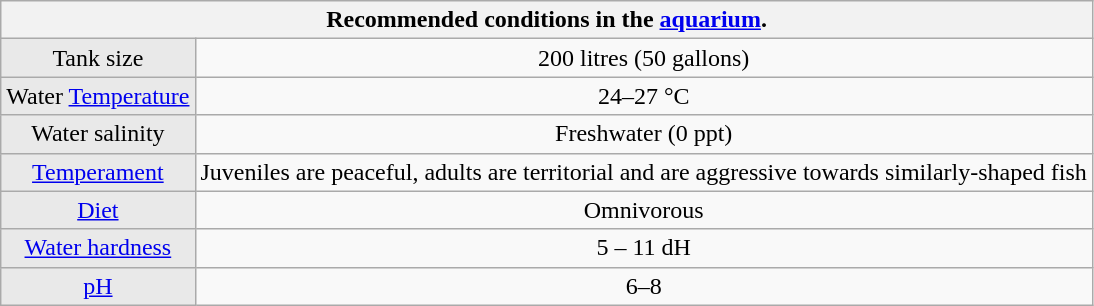<table class="wikitable" style="text-align: center">
<tr>
<th colspan=2>Recommended conditions in the <a href='#'>aquarium</a>.</th>
</tr>
<tr>
<td style="background-color:#E9E9E9">Tank size</td>
<td>200 litres (50 gallons)</td>
</tr>
<tr>
<td style="background-color:#E9E9E9">Water <a href='#'>Temperature</a></td>
<td>24–27 °C</td>
</tr>
<tr>
<td style="background-color:#E9E9E9">Water salinity</td>
<td>Freshwater (0 ppt)</td>
</tr>
<tr>
<td style="background-color:#E9E9E9"><a href='#'>Temperament</a></td>
<td>Juveniles are peaceful, adults are territorial and are aggressive towards similarly-shaped fish</td>
</tr>
<tr>
<td style="background-color:#E9E9E9"><a href='#'>Diet</a></td>
<td>Omnivorous</td>
</tr>
<tr>
<td style="background-color:#E9E9E9"><a href='#'>Water hardness</a></td>
<td>5 – 11 dH</td>
</tr>
<tr>
<td style="background-color:#E9E9E9"><a href='#'>pH</a></td>
<td>6–8</td>
</tr>
</table>
